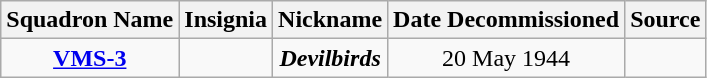<table class="wikitable" style="text-align:center;">
<tr>
<th>Squadron Name</th>
<th>Insignia</th>
<th>Nickname</th>
<th>Date Decommissioned</th>
<th>Source</th>
</tr>
<tr>
<td><strong><a href='#'>VMS-3</a></strong></td>
<td></td>
<td><strong><em>Devilbirds</em></strong></td>
<td>20 May 1944</td>
<td></td>
</tr>
</table>
